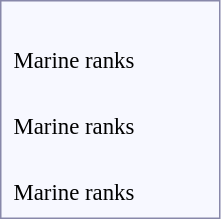<table style="border:1px solid #8888aa; background-color:#f7f8ff; padding:5px; font-size:95%; margin: 0px 12px 12px 0px;">
<tr style="text-align:center;">
<td rowspan=2><strong></strong><br></td>
<td colspan=2></td>
<td colspan=2></td>
<td colspan=2></td>
<td colspan=2></td>
<td colspan=2 rowspan=6></td>
<td colspan=2></td>
<td colspan=2></td>
<td colspan=4></td>
<td colspan=3></td>
<td colspan=3></td>
<td colspan=6 rowspan=2></td>
</tr>
<tr style="text-align:center;">
<td colspan=2></td>
<td colspan=2></td>
<td colspan=2></td>
<td colspan=2></td>
<td colspan=2></td>
<td colspan=2></td>
<td colspan=4></td>
<td colspan=3></td>
<td colspan=3></td>
</tr>
<tr style="text-align:center;">
<td>Marine ranks</td>
<td colspan=2></td>
<td colspan=2></td>
<td colspan=2></td>
<td colspan=2></td>
<td colspan=2></td>
<td colspan=2></td>
<td colspan=4></td>
<td colspan=3></td>
<td colspan=3></td>
</tr>
<tr style="text-align:center;">
<td rowspan=2><strong></strong><br></td>
<td colspan=2></td>
<td colspan=2></td>
<td colspan=2></td>
<td colspan=2></td>
<td colspan=2></td>
<td colspan=2></td>
<td colspan=2></td>
<td colspan=2></td>
<td colspan=3></td>
<td colspan=3></td>
<td colspan=6 rowspan=2></td>
</tr>
<tr style="text-align:center;">
<td colspan=2></td>
<td colspan=2></td>
<td colspan=2></td>
<td colspan=2></td>
<td colspan=2></td>
<td colspan=2></td>
<td colspan=2></td>
<td colspan=2></td>
<td colspan=3></td>
<td colspan=3></td>
</tr>
<tr style="text-align:center;">
<td>Marine ranks</td>
<td colspan=2></td>
<td colspan=2></td>
<td colspan=2></td>
<td colspan=2></td>
<td colspan=2></td>
<td colspan=2></td>
<td colspan=2></td>
<td colspan=2></td>
<td colspan=3></td>
<td colspan=3></td>
</tr>
<tr style="text-align:center;">
<td rowspan=2><strong></strong><br></td>
<td colspan=2></td>
<td colspan=2></td>
<td colspan=2></td>
<td colspan=2></td>
<td colspan=2></td>
<td colspan=2></td>
<td colspan=2></td>
<td colspan=2></td>
<td colspan=2></td>
<td colspan=3></td>
<td colspan=3></td>
<td colspan=6 rowspan=2></td>
</tr>
<tr style="text-align:center;">
<td colspan=2></td>
<td colspan=2></td>
<td colspan=2></td>
<td colspan=2></td>
<td colspan=2></td>
<td colspan=2></td>
<td colspan=2></td>
<td colspan=2></td>
<td colspan=2></td>
<td colspan=3></td>
<td colspan=3></td>
</tr>
<tr style="text-align:center;">
<td>Marine ranks</td>
<td colspan=2></td>
<td colspan=2></td>
<td colspan=2></td>
<td colspan=2></td>
<td colspan=2></td>
<td colspan=2></td>
<td colspan=2></td>
<td colspan=2></td>
<td colspan=2></td>
<td colspan=3></td>
<td colspan=3><br></td>
</tr>
</table>
